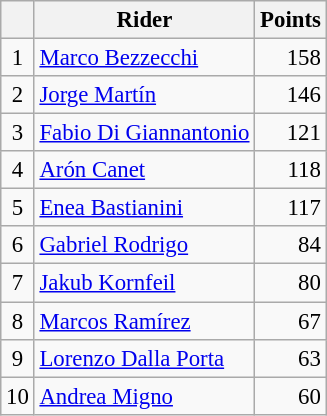<table class="wikitable" style="font-size: 95%;">
<tr>
<th></th>
<th>Rider</th>
<th>Points</th>
</tr>
<tr>
<td align=center>1</td>
<td> <a href='#'>Marco Bezzecchi</a></td>
<td align=right>158</td>
</tr>
<tr>
<td align=center>2</td>
<td> <a href='#'>Jorge Martín</a></td>
<td align=right>146</td>
</tr>
<tr>
<td align=center>3</td>
<td> <a href='#'>Fabio Di Giannantonio</a></td>
<td align=right>121</td>
</tr>
<tr>
<td align=center>4</td>
<td> <a href='#'>Arón Canet</a></td>
<td align=right>118</td>
</tr>
<tr>
<td align=center>5</td>
<td> <a href='#'>Enea Bastianini</a></td>
<td align=right>117</td>
</tr>
<tr>
<td align=center>6</td>
<td> <a href='#'>Gabriel Rodrigo</a></td>
<td align=right>84</td>
</tr>
<tr>
<td align=center>7</td>
<td> <a href='#'>Jakub Kornfeil</a></td>
<td align=right>80</td>
</tr>
<tr>
<td align=center>8</td>
<td> <a href='#'>Marcos Ramírez</a></td>
<td align=right>67</td>
</tr>
<tr>
<td align=center>9</td>
<td> <a href='#'>Lorenzo Dalla Porta</a></td>
<td align=right>63</td>
</tr>
<tr>
<td align=center>10</td>
<td> <a href='#'>Andrea Migno</a></td>
<td align=right>60</td>
</tr>
</table>
